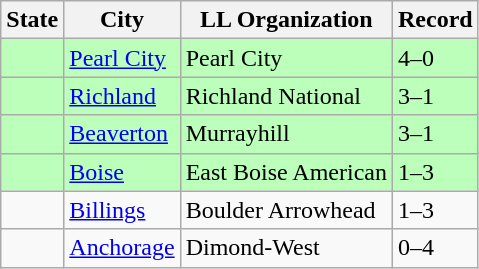<table class="wikitable">
<tr>
<th>State</th>
<th>City</th>
<th>LL Organization</th>
<th>Record</th>
</tr>
<tr bgcolor=#bbffbb>
<td><strong></strong></td>
<td><a href='#'>Pearl City</a></td>
<td>Pearl City</td>
<td>4–0</td>
</tr>
<tr bgcolor=#bbffbb>
<td><strong></strong></td>
<td><a href='#'>Richland</a></td>
<td>Richland National</td>
<td>3–1</td>
</tr>
<tr bgcolor=#bbffbb>
<td><strong></strong></td>
<td><a href='#'>Beaverton</a></td>
<td>Murrayhill</td>
<td>3–1</td>
</tr>
<tr bgcolor=#bbffbb>
<td><strong></strong></td>
<td><a href='#'>Boise</a></td>
<td>East Boise American</td>
<td>1–3</td>
</tr>
<tr>
<td><strong></strong></td>
<td><a href='#'>Billings</a></td>
<td>Boulder Arrowhead</td>
<td>1–3</td>
</tr>
<tr>
<td><strong></strong></td>
<td><a href='#'>Anchorage</a></td>
<td>Dimond-West</td>
<td>0–4</td>
</tr>
</table>
